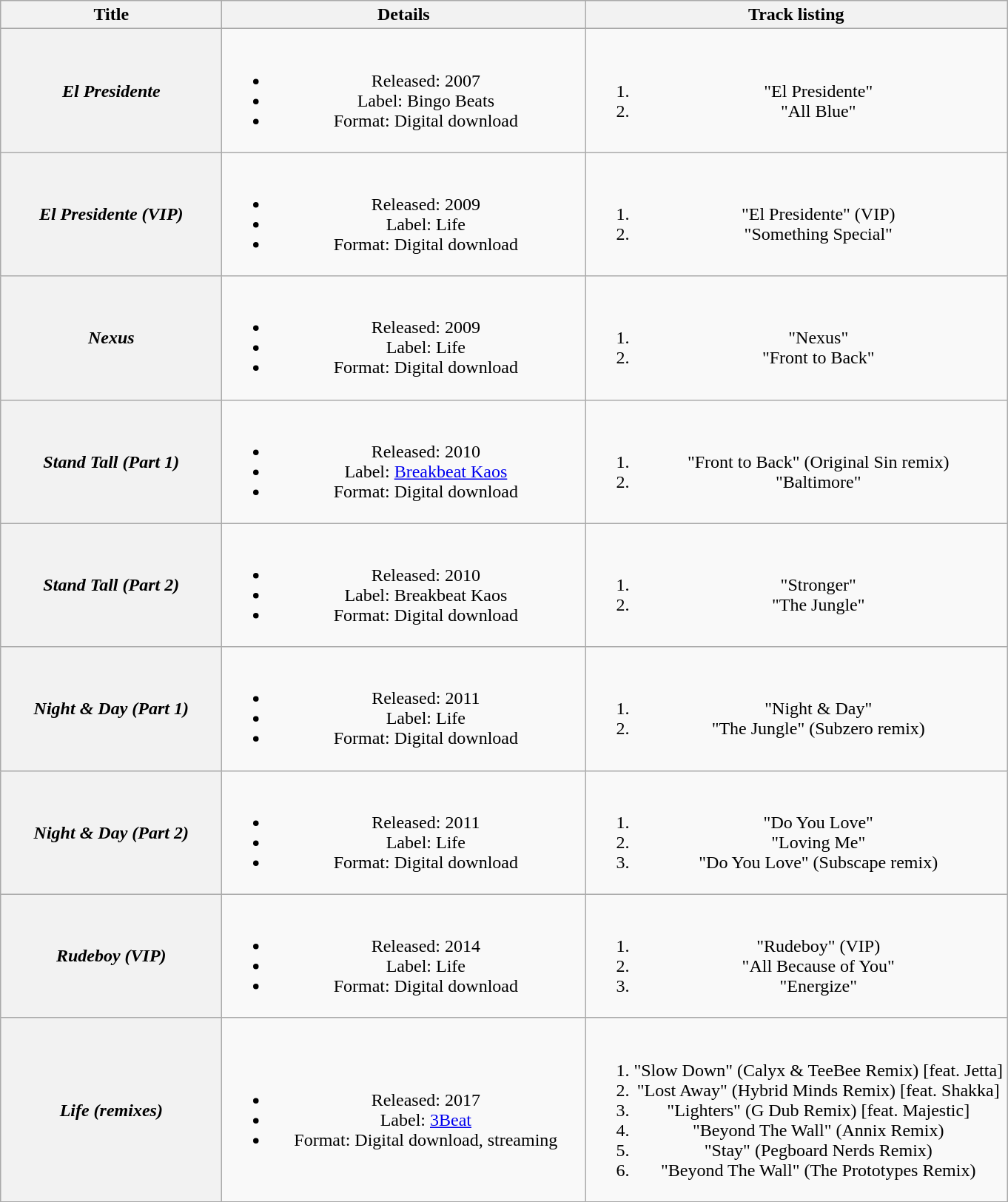<table class="wikitable plainrowheaders" style="text-align:center;">
<tr>
<th scope="col" style="width:12em;">Title</th>
<th scope="col" style="width:20em;">Details</th>
<th scope="col">Track listing</th>
</tr>
<tr>
<th scope="row"><em>El Presidente</em></th>
<td><br><ul><li>Released: 2007</li><li>Label: Bingo Beats</li><li>Format: Digital download</li></ul></td>
<td><br><ol><li>"El Presidente"</li><li>"All Blue"</li></ol></td>
</tr>
<tr>
<th scope="row"><em>El Presidente (VIP)</em></th>
<td><br><ul><li>Released: 2009</li><li>Label: Life</li><li>Format: Digital download</li></ul></td>
<td><br><ol><li>"El Presidente" (VIP)</li><li>"Something Special"</li></ol></td>
</tr>
<tr>
<th scope="row"><em>Nexus</em></th>
<td><br><ul><li>Released: 2009</li><li>Label: Life</li><li>Format: Digital download</li></ul></td>
<td><br><ol><li>"Nexus"</li><li>"Front to Back"</li></ol></td>
</tr>
<tr>
<th scope="row"><em>Stand Tall (Part 1)</em></th>
<td><br><ul><li>Released: 2010</li><li>Label: <a href='#'>Breakbeat Kaos</a></li><li>Format: Digital download</li></ul></td>
<td><br><ol><li>"Front to Back" (Original Sin remix)</li><li>"Baltimore"</li></ol></td>
</tr>
<tr>
<th scope="row"><em>Stand Tall (Part 2)</em></th>
<td><br><ul><li>Released: 2010</li><li>Label: Breakbeat Kaos</li><li>Format: Digital download</li></ul></td>
<td><br><ol><li>"Stronger"</li><li>"The Jungle"</li></ol></td>
</tr>
<tr>
<th scope="row"><em>Night & Day (Part 1)</em></th>
<td><br><ul><li>Released: 2011</li><li>Label: Life</li><li>Format: Digital download</li></ul></td>
<td><br><ol><li>"Night & Day"</li><li>"The Jungle" (Subzero remix)</li></ol></td>
</tr>
<tr>
<th scope="row"><em>Night & Day (Part 2)</em></th>
<td><br><ul><li>Released: 2011</li><li>Label: Life</li><li>Format: Digital download</li></ul></td>
<td><br><ol><li>"Do You Love"</li><li>"Loving Me"</li><li>"Do You Love" (Subscape remix)</li></ol></td>
</tr>
<tr>
<th scope="row"><em>Rudeboy (VIP)</em></th>
<td><br><ul><li>Released: 2014</li><li>Label: Life</li><li>Format: Digital download</li></ul></td>
<td><br><ol><li>"Rudeboy" (VIP)</li><li>"All Because of You"</li><li>"Energize"</li></ol></td>
</tr>
<tr>
<th scope="row"><em>Life (remixes)</em></th>
<td><br><ul><li>Released: 2017</li><li>Label: <a href='#'>3Beat</a></li><li>Format: Digital download, streaming</li></ul></td>
<td><br><ol><li>"Slow Down" (Calyx & TeeBee Remix) [feat. Jetta]</li><li>"Lost Away" (Hybrid Minds Remix) [feat. Shakka]</li><li>"Lighters" (G Dub Remix) [feat. Majestic]</li><li>"Beyond The Wall" (Annix Remix)</li><li>"Stay" (Pegboard Nerds Remix)</li><li>"Beyond The Wall" (The Prototypes Remix)</li></ol></td>
</tr>
</table>
